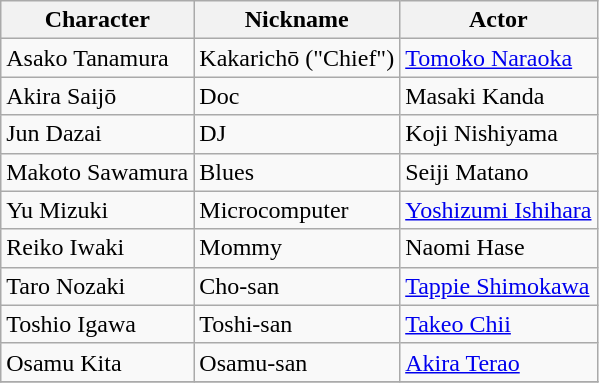<table class="wikitable">
<tr>
<th>Character</th>
<th>Nickname</th>
<th>Actor</th>
</tr>
<tr>
<td>Asako Tanamura</td>
<td>Kakarichō ("Chief")</td>
<td><a href='#'>Tomoko Naraoka</a></td>
</tr>
<tr>
<td>Akira Saijō</td>
<td>Doc</td>
<td>Masaki Kanda</td>
</tr>
<tr>
<td>Jun Dazai</td>
<td>DJ</td>
<td>Koji Nishiyama</td>
</tr>
<tr>
<td>Makoto Sawamura</td>
<td>Blues</td>
<td>Seiji Matano</td>
</tr>
<tr>
<td>Yu Mizuki</td>
<td>Microcomputer</td>
<td><a href='#'>Yoshizumi Ishihara</a></td>
</tr>
<tr>
<td>Reiko Iwaki</td>
<td>Mommy</td>
<td>Naomi Hase</td>
</tr>
<tr>
<td>Taro Nozaki</td>
<td>Cho-san</td>
<td><a href='#'>Tappie Shimokawa</a></td>
</tr>
<tr>
<td>Toshio Igawa</td>
<td>Toshi-san</td>
<td><a href='#'>Takeo Chii</a></td>
</tr>
<tr>
<td>Osamu Kita</td>
<td>Osamu-san</td>
<td><a href='#'>Akira Terao</a></td>
</tr>
<tr>
</tr>
</table>
